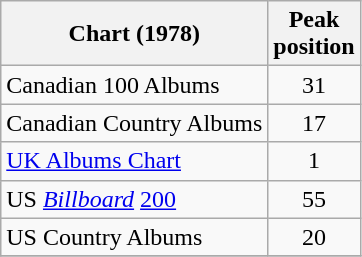<table class="wikitable sortable" border="1">
<tr>
<th scope="col">Chart (1978)</th>
<th scope="col">Peak<br>position</th>
</tr>
<tr>
<td>Canadian 100 Albums</td>
<td style="text-align:center;">31</td>
</tr>
<tr>
<td>Canadian Country Albums</td>
<td style="text-align:center;">17</td>
</tr>
<tr>
<td><a href='#'>UK Albums Chart</a></td>
<td style="text-align:center;">1</td>
</tr>
<tr>
<td>US <em><a href='#'>Billboard</a></em> <a href='#'>200</a></td>
<td style="text-align:center;">55</td>
</tr>
<tr>
<td>US Country Albums</td>
<td style="text-align:center;">20</td>
</tr>
<tr>
</tr>
</table>
